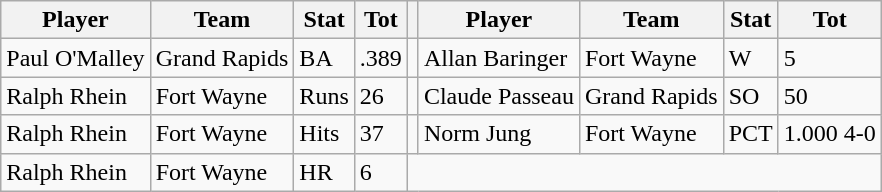<table class="wikitable">
<tr>
<th>Player</th>
<th>Team</th>
<th>Stat</th>
<th>Tot</th>
<th></th>
<th>Player</th>
<th>Team</th>
<th>Stat</th>
<th>Tot</th>
</tr>
<tr>
<td>Paul O'Malley</td>
<td>Grand Rapids</td>
<td>BA</td>
<td>.389</td>
<td></td>
<td>Allan Baringer</td>
<td>Fort Wayne</td>
<td>W</td>
<td>5</td>
</tr>
<tr>
<td>Ralph Rhein</td>
<td>Fort Wayne</td>
<td>Runs</td>
<td>26</td>
<td></td>
<td>Claude Passeau</td>
<td>Grand Rapids</td>
<td>SO</td>
<td>50</td>
</tr>
<tr>
<td>Ralph Rhein</td>
<td>Fort Wayne</td>
<td>Hits</td>
<td>37</td>
<td></td>
<td>Norm Jung</td>
<td>Fort Wayne</td>
<td>PCT</td>
<td>1.000 4-0</td>
</tr>
<tr>
<td>Ralph Rhein</td>
<td>Fort Wayne</td>
<td>HR</td>
<td>6</td>
</tr>
</table>
